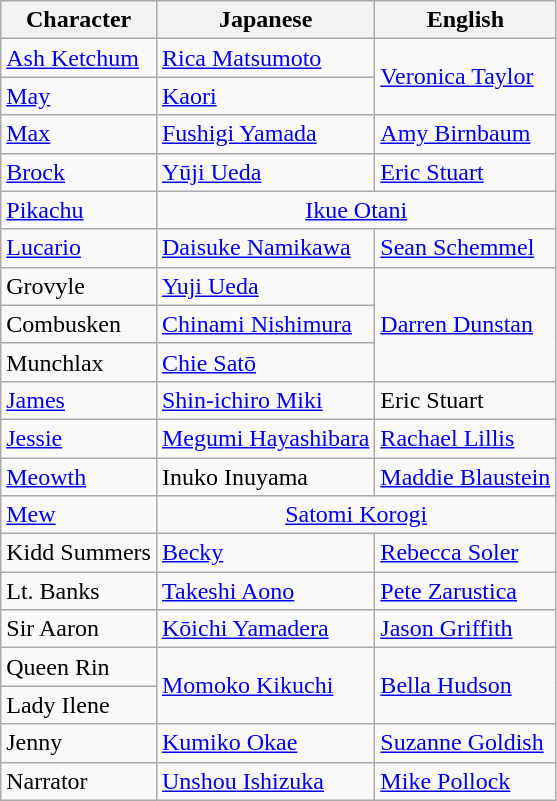<table class="wikitable">
<tr>
<th>Character</th>
<th>Japanese</th>
<th>English</th>
</tr>
<tr>
<td><a href='#'>Ash Ketchum</a></td>
<td><a href='#'>Rica Matsumoto</a></td>
<td rowspan="2"><a href='#'>Veronica Taylor</a></td>
</tr>
<tr>
<td><a href='#'>May</a></td>
<td><a href='#'>Kaori</a></td>
</tr>
<tr>
<td><a href='#'>Max</a></td>
<td><a href='#'>Fushigi Yamada</a></td>
<td><a href='#'>Amy Birnbaum</a></td>
</tr>
<tr>
<td><a href='#'>Brock</a></td>
<td><a href='#'>Yūji Ueda</a></td>
<td><a href='#'>Eric Stuart</a></td>
</tr>
<tr>
<td><a href='#'>Pikachu</a></td>
<td colspan="2" style="text-align: center"><a href='#'>Ikue Otani</a></td>
</tr>
<tr>
<td><a href='#'>Lucario</a></td>
<td><a href='#'>Daisuke Namikawa</a></td>
<td><a href='#'>Sean Schemmel</a></td>
</tr>
<tr>
<td>Grovyle</td>
<td><a href='#'>Yuji Ueda</a></td>
<td rowspan="3"><a href='#'>Darren Dunstan</a></td>
</tr>
<tr>
<td>Combusken</td>
<td><a href='#'>Chinami Nishimura</a></td>
</tr>
<tr>
<td>Munchlax</td>
<td><a href='#'>Chie Satō</a></td>
</tr>
<tr>
<td><a href='#'>James</a></td>
<td><a href='#'>Shin-ichiro Miki</a></td>
<td>Eric Stuart</td>
</tr>
<tr>
<td><a href='#'>Jessie</a></td>
<td><a href='#'>Megumi Hayashibara</a></td>
<td><a href='#'>Rachael Lillis</a></td>
</tr>
<tr>
<td><a href='#'>Meowth</a></td>
<td>Inuko Inuyama</td>
<td><a href='#'>Maddie Blaustein</a></td>
</tr>
<tr>
<td><a href='#'>Mew</a></td>
<td colspan="2" style="text-align: center"><a href='#'>Satomi Korogi</a></td>
</tr>
<tr>
<td>Kidd Summers</td>
<td><a href='#'>Becky</a></td>
<td><a href='#'>Rebecca Soler</a></td>
</tr>
<tr>
<td>Lt. Banks</td>
<td><a href='#'>Takeshi Aono</a></td>
<td><a href='#'>Pete Zarustica</a></td>
</tr>
<tr>
<td>Sir Aaron</td>
<td><a href='#'>Kōichi Yamadera</a></td>
<td><a href='#'>Jason Griffith</a></td>
</tr>
<tr>
<td>Queen Rin</td>
<td rowspan="2"><a href='#'>Momoko Kikuchi</a></td>
<td rowspan="2"><a href='#'>Bella Hudson</a></td>
</tr>
<tr>
<td>Lady Ilene</td>
</tr>
<tr>
<td>Jenny</td>
<td><a href='#'>Kumiko Okae</a></td>
<td><a href='#'>Suzanne Goldish</a></td>
</tr>
<tr>
<td>Narrator</td>
<td><a href='#'>Unshou Ishizuka</a></td>
<td><a href='#'>Mike Pollock</a></td>
</tr>
</table>
